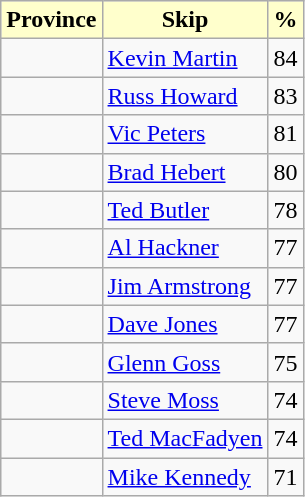<table class="wikitable">
<tr>
<th style="background: #ffffcc;">Province</th>
<th style="background: #ffffcc;">Skip</th>
<th style="background: #ffffcc;">%</th>
</tr>
<tr>
<td></td>
<td><a href='#'>Kevin Martin</a></td>
<td>84</td>
</tr>
<tr>
<td></td>
<td><a href='#'>Russ Howard</a></td>
<td>83</td>
</tr>
<tr>
<td></td>
<td><a href='#'>Vic Peters</a></td>
<td>81</td>
</tr>
<tr>
<td></td>
<td><a href='#'>Brad Hebert</a></td>
<td>80</td>
</tr>
<tr>
<td></td>
<td><a href='#'>Ted Butler</a></td>
<td>78</td>
</tr>
<tr>
<td></td>
<td><a href='#'>Al Hackner</a></td>
<td>77</td>
</tr>
<tr>
<td></td>
<td><a href='#'>Jim Armstrong</a></td>
<td>77</td>
</tr>
<tr>
<td></td>
<td><a href='#'>Dave Jones</a></td>
<td>77</td>
</tr>
<tr>
<td></td>
<td><a href='#'>Glenn Goss</a></td>
<td>75</td>
</tr>
<tr>
<td></td>
<td><a href='#'>Steve Moss</a></td>
<td>74</td>
</tr>
<tr>
<td></td>
<td><a href='#'>Ted MacFadyen</a></td>
<td>74</td>
</tr>
<tr>
<td></td>
<td><a href='#'>Mike Kennedy</a></td>
<td>71</td>
</tr>
</table>
